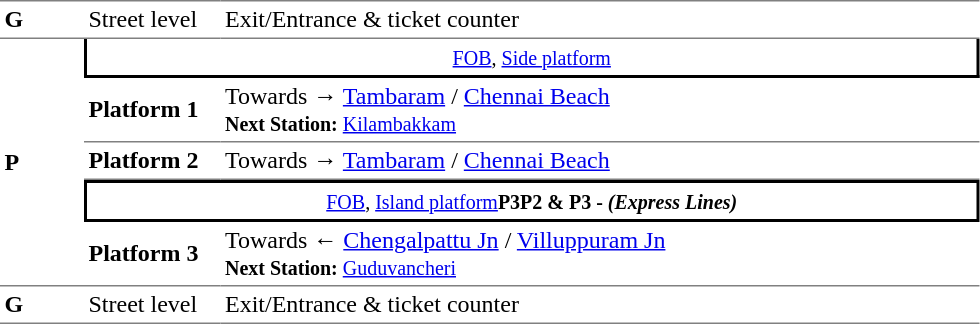<table cellpadding="3" cellspacing="0" border="0">
<tr>
<td valign="top" width="30" style="border-top:solid 1px gray;border-bottom:solid 1px gray;"><strong>G</strong></td>
<td valign="top" width="85" style="border-top:solid 1px gray;border-bottom:solid 1px gray;">Street level</td>
<td valign="top" width="500" style="border-top:solid 1px gray;border-bottom:solid 1px gray;">Exit/Entrance & ticket counter</td>
</tr>
<tr>
<td rowspan="5" style="border-bottom:solid 1px gray;" width="50" valign="center"><strong>P</strong></td>
<td colspan="2" style="border-right:solid 2px black;border-left:solid 2px black;border-bottom:solid 2px black;text-align:center;"><a href='#'><small>FOB</small></a><small>, <a href='#'>Side platform</a></small></td>
</tr>
<tr>
<td width="85" style="border-bottom:solid 1px gray;"><span><strong>Platform 1</strong></span></td>
<td width="500" style="border-bottom:solid 1px gray;">Towards → <a href='#'>Tambaram</a> / <a href='#'>Chennai Beach</a><br><small><strong>Next Station:</strong> <a href='#'>Kilambakkam</a></small></td>
</tr>
<tr>
<td width="85" style="border-bottom:solid 1px gray;"><span><strong>Platform 2</strong></span></td>
<td width="500" style="border-bottom:solid 1px gray;">Towards → <a href='#'>Tambaram</a> / <a href='#'>Chennai Beach</a></td>
</tr>
<tr>
<td colspan="2" style="border-top:solid 2px black;border-right:solid 2px black;border-left:solid 2px black;border-bottom:solid 2px black;text-align:center;"><a href='#'><small>FOB</small></a><small>, <a href='#'>Island platform</a><strong>P3</strong><strong>P2 & P3 -</strong> <strong><em>(Express Lines)</em></strong></small></td>
</tr>
<tr>
<td width="85" style="border-bottom:solid 1px gray;"><span><strong>Platform 3</strong></span></td>
<td style="border-bottom:solid 1px gray;" width="500">Towards ← <a href='#'>Chengalpattu Jn</a> / <a href='#'>Villuppuram Jn</a><br><small><strong>Next Station:</strong> <a href='#'>Guduvancheri</a></small></td>
</tr>
<tr>
<td style="border-bottom:solid 1px gray;" width="50" valign="top"><strong>G</strong></td>
<td style="border-bottom:solid 1px gray;" width="50" valign="top">Street level</td>
<td style="border-bottom:solid 1px gray;" width="50" valign="top">Exit/Entrance & ticket counter</td>
</tr>
<tr>
</tr>
</table>
